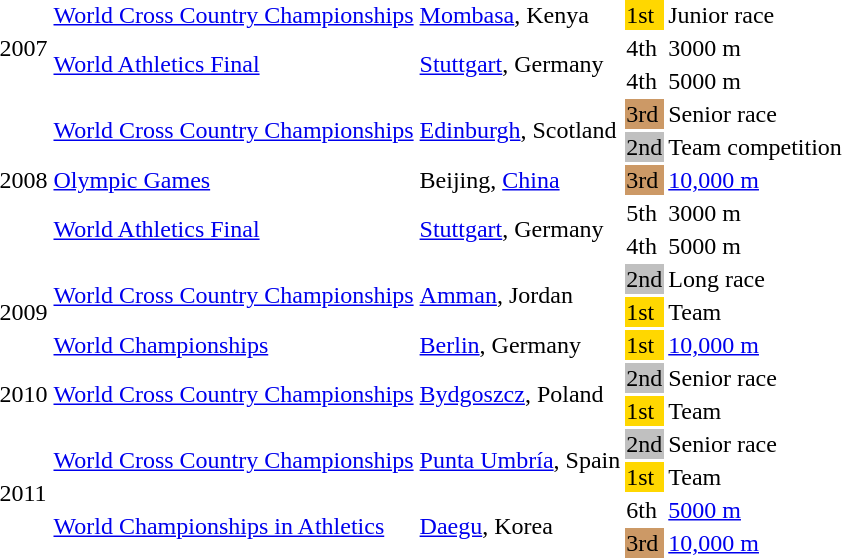<table>
<tr>
<td rowspan=3>2007</td>
<td><a href='#'>World Cross Country Championships</a></td>
<td><a href='#'>Mombasa</a>, Kenya</td>
<td bgcolor=gold>1st</td>
<td>Junior race</td>
</tr>
<tr>
<td rowspan=2><a href='#'>World Athletics Final</a></td>
<td rowspan=2><a href='#'>Stuttgart</a>, Germany</td>
<td>4th</td>
<td>3000 m</td>
</tr>
<tr>
<td>4th</td>
<td>5000 m</td>
</tr>
<tr>
<td rowspan=5>2008</td>
<td rowspan=2><a href='#'>World Cross Country Championships</a></td>
<td rowspan=2><a href='#'>Edinburgh</a>, Scotland</td>
<td bgcolor=cc9966>3rd</td>
<td>Senior race</td>
</tr>
<tr>
<td bgcolor=silver>2nd</td>
<td>Team competition</td>
</tr>
<tr>
<td><a href='#'>Olympic Games</a></td>
<td>Beijing, <a href='#'>China</a></td>
<td bgcolor=cc9966>3rd</td>
<td><a href='#'>10,000 m</a></td>
</tr>
<tr>
<td rowspan=2><a href='#'>World Athletics Final</a></td>
<td rowspan=2><a href='#'>Stuttgart</a>, Germany</td>
<td>5th</td>
<td>3000 m</td>
</tr>
<tr>
<td>4th</td>
<td>5000 m</td>
</tr>
<tr>
<td rowspan=3>2009</td>
<td rowspan=2><a href='#'>World Cross Country Championships</a></td>
<td rowspan=2><a href='#'>Amman</a>, Jordan</td>
<td bgcolor=silver>2nd</td>
<td>Long race</td>
</tr>
<tr>
<td bgcolor=gold>1st</td>
<td>Team</td>
</tr>
<tr>
<td><a href='#'>World Championships</a></td>
<td><a href='#'>Berlin</a>, Germany</td>
<td bgcolor="gold" align="centr">1st</td>
<td><a href='#'>10,000 m</a></td>
</tr>
<tr>
<td rowspan=2>2010</td>
<td rowspan=2><a href='#'>World Cross Country Championships</a></td>
<td rowspan=2><a href='#'>Bydgoszcz</a>, Poland</td>
<td bgcolor=silver>2nd</td>
<td>Senior race</td>
</tr>
<tr>
<td bgcolor=gold>1st</td>
<td>Team</td>
</tr>
<tr>
<td rowspan=4>2011</td>
<td rowspan=2><a href='#'>World Cross Country Championships</a></td>
<td rowspan=2><a href='#'>Punta Umbría</a>, Spain</td>
<td bgcolor=silver>2nd</td>
<td>Senior race</td>
</tr>
<tr>
<td bgcolor=gold>1st</td>
<td>Team</td>
</tr>
<tr>
<td rowspan=2><a href='#'>World Championships in Athletics</a></td>
<td rowspan=2><a href='#'>Daegu</a>, Korea</td>
<td>6th</td>
<td><a href='#'>5000 m</a></td>
</tr>
<tr>
<td bgcolor=cc9966>3rd</td>
<td><a href='#'>10,000 m</a></td>
</tr>
</table>
